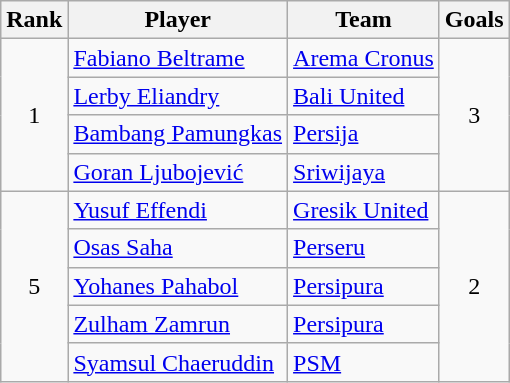<table class="wikitable" style="text-align:center">
<tr>
<th>Rank</th>
<th>Player</th>
<th>Team</th>
<th>Goals</th>
</tr>
<tr>
<td rowspan="4">1</td>
<td align="left"> <a href='#'>Fabiano Beltrame</a></td>
<td align="left"><a href='#'>Arema Cronus</a></td>
<td rowspan="4">3</td>
</tr>
<tr>
<td align="left"> <a href='#'>Lerby Eliandry</a></td>
<td align="left"><a href='#'>Bali United</a></td>
</tr>
<tr>
<td align="left"> <a href='#'>Bambang Pamungkas</a></td>
<td align="left"><a href='#'>Persija</a></td>
</tr>
<tr>
<td align="left"> <a href='#'>Goran Ljubojević</a></td>
<td align="left"><a href='#'>Sriwijaya</a></td>
</tr>
<tr>
<td rowspan="5">5</td>
<td align="left"> <a href='#'>Yusuf Effendi</a></td>
<td align="left"><a href='#'>Gresik United</a></td>
<td rowspan="5">2</td>
</tr>
<tr>
<td align="left"> <a href='#'>Osas Saha</a></td>
<td align="left"><a href='#'>Perseru</a></td>
</tr>
<tr>
<td align="left"> <a href='#'>Yohanes Pahabol</a></td>
<td align="left"><a href='#'>Persipura</a></td>
</tr>
<tr>
<td align="left"> <a href='#'>Zulham Zamrun</a></td>
<td align="left"><a href='#'>Persipura</a></td>
</tr>
<tr>
<td align="left"> <a href='#'>Syamsul Chaeruddin</a></td>
<td align="left"><a href='#'>PSM</a></td>
</tr>
</table>
